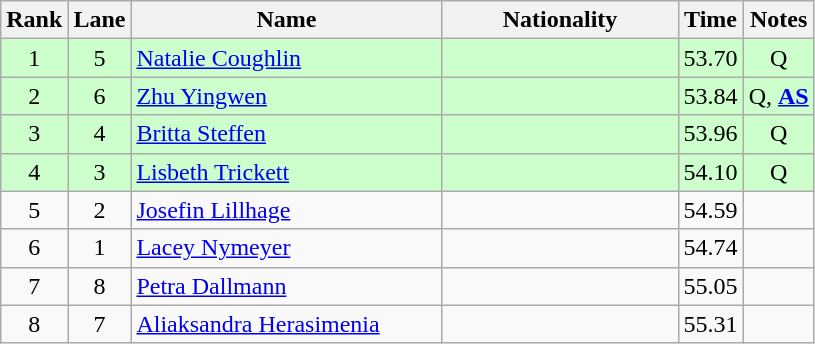<table class="wikitable" style="text-align:center">
<tr>
<th>Rank</th>
<th>Lane</th>
<th width=200>Name</th>
<th width=150>Nationality</th>
<th>Time</th>
<th>Notes</th>
</tr>
<tr bgcolor=ccffcc>
<td>1</td>
<td>5</td>
<td align=left><a href='#'>Natalie Coughlin</a></td>
<td align=left></td>
<td>53.70</td>
<td>Q</td>
</tr>
<tr bgcolor=ccffcc>
<td>2</td>
<td>6</td>
<td align=left><a href='#'>Zhu Yingwen</a></td>
<td align=left></td>
<td>53.84</td>
<td>Q, <strong><a href='#'>AS</a></strong></td>
</tr>
<tr bgcolor=ccffcc>
<td>3</td>
<td>4</td>
<td align=left><a href='#'>Britta Steffen</a></td>
<td align=left></td>
<td>53.96</td>
<td>Q</td>
</tr>
<tr bgcolor=ccffcc>
<td>4</td>
<td>3</td>
<td align=left><a href='#'>Lisbeth Trickett</a></td>
<td align=left></td>
<td>54.10</td>
<td>Q</td>
</tr>
<tr>
<td>5</td>
<td>2</td>
<td align=left><a href='#'>Josefin Lillhage</a></td>
<td align=left></td>
<td>54.59</td>
<td></td>
</tr>
<tr>
<td>6</td>
<td>1</td>
<td align=left><a href='#'>Lacey Nymeyer</a></td>
<td align=left></td>
<td>54.74</td>
<td></td>
</tr>
<tr>
<td>7</td>
<td>8</td>
<td align=left><a href='#'>Petra Dallmann</a></td>
<td align=left></td>
<td>55.05</td>
<td></td>
</tr>
<tr>
<td>8</td>
<td>7</td>
<td align=left><a href='#'>Aliaksandra Herasimenia</a></td>
<td align=left></td>
<td>55.31</td>
<td></td>
</tr>
</table>
